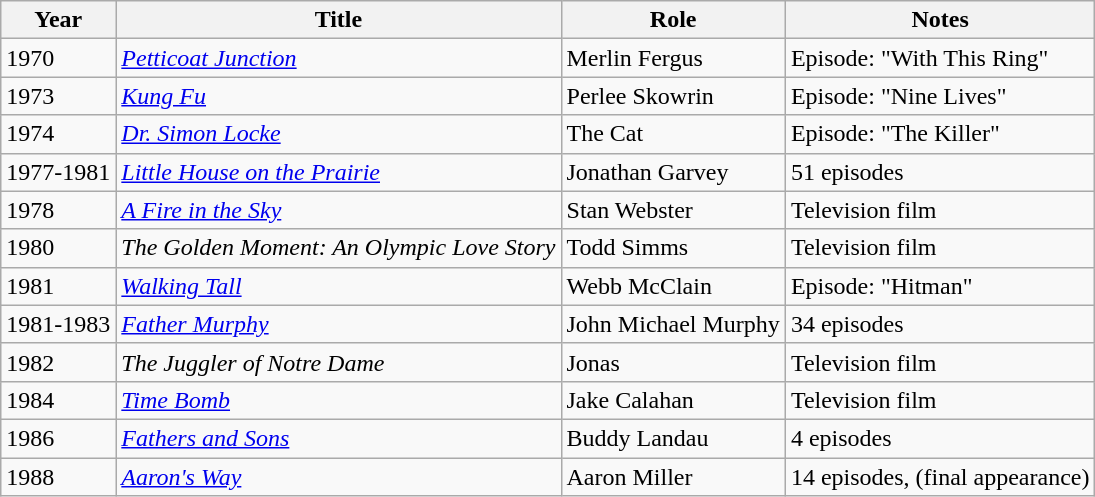<table class="wikitable sortable">
<tr>
<th>Year</th>
<th>Title</th>
<th>Role</th>
<th>Notes</th>
</tr>
<tr>
<td>1970</td>
<td><em><a href='#'>Petticoat Junction</a></em></td>
<td>Merlin Fergus</td>
<td>Episode: "With This Ring"</td>
</tr>
<tr>
<td>1973</td>
<td><em><a href='#'>Kung Fu</a></em></td>
<td>Perlee Skowrin</td>
<td>Episode: "Nine Lives"</td>
</tr>
<tr>
<td>1974</td>
<td><em><a href='#'>Dr. Simon Locke</a></em></td>
<td>The Cat</td>
<td>Episode: "The Killer"</td>
</tr>
<tr>
<td>1977-1981</td>
<td><em><a href='#'>Little House on the Prairie</a></em></td>
<td>Jonathan Garvey</td>
<td>51 episodes</td>
</tr>
<tr>
<td>1978</td>
<td><em><a href='#'>A Fire in the Sky</a></em></td>
<td>Stan Webster</td>
<td>Television film</td>
</tr>
<tr>
<td>1980</td>
<td><em>The Golden Moment: An Olympic Love Story</em></td>
<td>Todd Simms</td>
<td>Television film</td>
</tr>
<tr>
<td>1981</td>
<td><em><a href='#'>Walking Tall</a></em></td>
<td>Webb McClain</td>
<td>Episode: "Hitman"</td>
</tr>
<tr>
<td>1981-1983</td>
<td><em><a href='#'>Father Murphy</a></em></td>
<td>John Michael Murphy</td>
<td>34 episodes</td>
</tr>
<tr>
<td>1982</td>
<td><em>The Juggler of Notre Dame</em></td>
<td>Jonas</td>
<td>Television film</td>
</tr>
<tr>
<td>1984</td>
<td><em><a href='#'>Time Bomb</a></em></td>
<td>Jake Calahan</td>
<td>Television film</td>
</tr>
<tr>
<td>1986</td>
<td><em><a href='#'>Fathers and Sons</a></em></td>
<td>Buddy Landau</td>
<td>4 episodes</td>
</tr>
<tr>
<td>1988</td>
<td><em><a href='#'>Aaron's Way</a></em></td>
<td>Aaron Miller</td>
<td>14 episodes, (final appearance)</td>
</tr>
</table>
